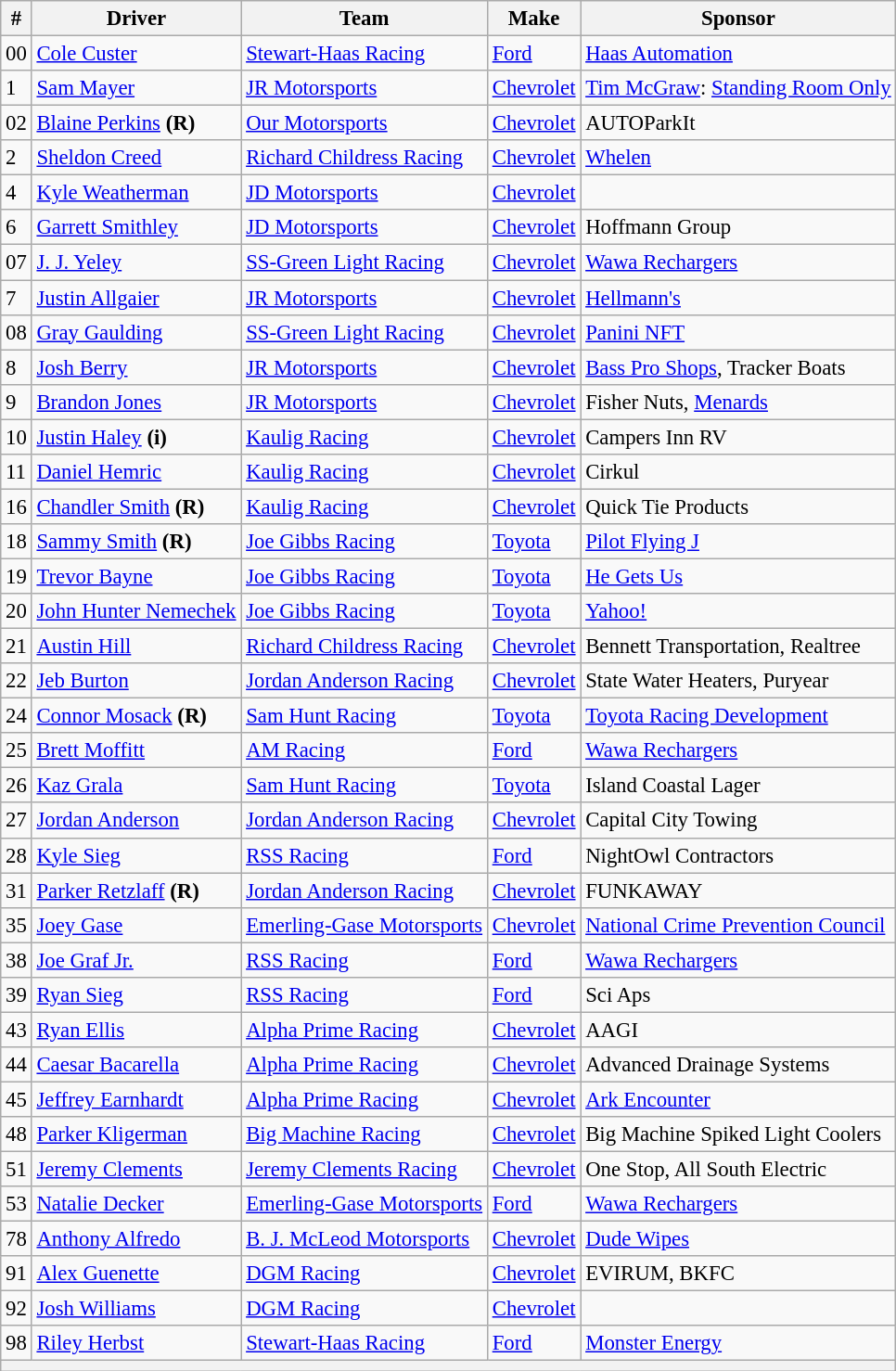<table class="wikitable" style="font-size: 95%;">
<tr>
<th>#</th>
<th>Driver</th>
<th>Team</th>
<th>Make</th>
<th>Sponsor</th>
</tr>
<tr>
<td>00</td>
<td><a href='#'>Cole Custer</a></td>
<td><a href='#'>Stewart-Haas Racing</a></td>
<td><a href='#'>Ford</a></td>
<td><a href='#'>Haas Automation</a></td>
</tr>
<tr>
<td>1</td>
<td><a href='#'>Sam Mayer</a></td>
<td><a href='#'>JR Motorsports</a></td>
<td><a href='#'>Chevrolet</a></td>
<td><a href='#'>Tim McGraw</a>: <a href='#'>Standing Room Only</a></td>
</tr>
<tr>
<td>02</td>
<td><a href='#'>Blaine Perkins</a> <strong>(R)</strong></td>
<td><a href='#'>Our Motorsports</a></td>
<td><a href='#'>Chevrolet</a></td>
<td>AUTOParkIt</td>
</tr>
<tr>
<td>2</td>
<td><a href='#'>Sheldon Creed</a></td>
<td><a href='#'>Richard Childress Racing</a></td>
<td><a href='#'>Chevrolet</a></td>
<td><a href='#'>Whelen</a></td>
</tr>
<tr>
<td>4</td>
<td><a href='#'>Kyle Weatherman</a></td>
<td><a href='#'>JD Motorsports</a></td>
<td><a href='#'>Chevrolet</a></td>
<td></td>
</tr>
<tr>
<td>6</td>
<td><a href='#'>Garrett Smithley</a></td>
<td><a href='#'>JD Motorsports</a></td>
<td><a href='#'>Chevrolet</a></td>
<td>Hoffmann Group</td>
</tr>
<tr>
<td>07</td>
<td><a href='#'>J. J. Yeley</a></td>
<td><a href='#'>SS-Green Light Racing</a></td>
<td><a href='#'>Chevrolet</a></td>
<td><a href='#'>Wawa Rechargers</a></td>
</tr>
<tr>
<td>7</td>
<td><a href='#'>Justin Allgaier</a></td>
<td><a href='#'>JR Motorsports</a></td>
<td><a href='#'>Chevrolet</a></td>
<td><a href='#'>Hellmann's</a></td>
</tr>
<tr>
<td>08</td>
<td><a href='#'>Gray Gaulding</a></td>
<td><a href='#'>SS-Green Light Racing</a></td>
<td><a href='#'>Chevrolet</a></td>
<td><a href='#'>Panini NFT</a></td>
</tr>
<tr>
<td>8</td>
<td><a href='#'>Josh Berry</a></td>
<td><a href='#'>JR Motorsports</a></td>
<td><a href='#'>Chevrolet</a></td>
<td><a href='#'>Bass Pro Shops</a>, Tracker Boats</td>
</tr>
<tr>
<td>9</td>
<td><a href='#'>Brandon Jones</a></td>
<td><a href='#'>JR Motorsports</a></td>
<td><a href='#'>Chevrolet</a></td>
<td>Fisher Nuts, <a href='#'>Menards</a></td>
</tr>
<tr>
<td>10</td>
<td><a href='#'>Justin Haley</a> <strong>(i)</strong></td>
<td><a href='#'>Kaulig Racing</a></td>
<td><a href='#'>Chevrolet</a></td>
<td>Campers Inn RV</td>
</tr>
<tr>
<td>11</td>
<td nowrap=""><a href='#'>Daniel Hemric</a></td>
<td><a href='#'>Kaulig Racing</a></td>
<td><a href='#'>Chevrolet</a></td>
<td>Cirkul</td>
</tr>
<tr>
<td>16</td>
<td><a href='#'>Chandler Smith</a> <strong>(R)</strong></td>
<td><a href='#'>Kaulig Racing</a></td>
<td><a href='#'>Chevrolet</a></td>
<td>Quick Tie Products</td>
</tr>
<tr>
<td>18</td>
<td><a href='#'>Sammy Smith</a> <strong>(R)</strong></td>
<td><a href='#'>Joe Gibbs Racing</a></td>
<td><a href='#'>Toyota</a></td>
<td><a href='#'>Pilot Flying J</a></td>
</tr>
<tr>
<td>19</td>
<td><a href='#'>Trevor Bayne</a></td>
<td><a href='#'>Joe Gibbs Racing</a></td>
<td><a href='#'>Toyota</a></td>
<td><a href='#'>He Gets Us</a></td>
</tr>
<tr>
<td>20</td>
<td><a href='#'>John Hunter Nemechek</a></td>
<td><a href='#'>Joe Gibbs Racing</a></td>
<td><a href='#'>Toyota</a></td>
<td><a href='#'>Yahoo!</a></td>
</tr>
<tr>
<td>21</td>
<td><a href='#'>Austin Hill</a></td>
<td><a href='#'>Richard Childress Racing</a></td>
<td><a href='#'>Chevrolet</a></td>
<td>Bennett Transportation, Realtree</td>
</tr>
<tr>
<td>22</td>
<td><a href='#'>Jeb Burton</a></td>
<td><a href='#'>Jordan Anderson Racing</a></td>
<td><a href='#'>Chevrolet</a></td>
<td>State Water Heaters, Puryear</td>
</tr>
<tr>
<td>24</td>
<td><a href='#'>Connor Mosack</a> <strong>(R)</strong></td>
<td><a href='#'>Sam Hunt Racing</a></td>
<td><a href='#'>Toyota</a></td>
<td><a href='#'>Toyota Racing Development</a></td>
</tr>
<tr>
<td>25</td>
<td><a href='#'>Brett Moffitt</a></td>
<td nowrap=""><a href='#'>AM Racing</a></td>
<td><a href='#'>Ford</a></td>
<td><a href='#'>Wawa Rechargers</a></td>
</tr>
<tr>
<td>26</td>
<td><a href='#'>Kaz Grala</a></td>
<td nowrap=""><a href='#'>Sam Hunt Racing</a></td>
<td><a href='#'>Toyota</a></td>
<td>Island Coastal Lager</td>
</tr>
<tr>
<td>27</td>
<td><a href='#'>Jordan Anderson</a></td>
<td><a href='#'>Jordan Anderson Racing</a></td>
<td><a href='#'>Chevrolet</a></td>
<td>Capital City Towing</td>
</tr>
<tr>
<td>28</td>
<td><a href='#'>Kyle Sieg</a></td>
<td><a href='#'>RSS Racing</a></td>
<td><a href='#'>Ford</a></td>
<td>NightOwl Contractors</td>
</tr>
<tr>
<td>31</td>
<td><a href='#'>Parker Retzlaff</a> <strong>(R)</strong></td>
<td><a href='#'>Jordan Anderson Racing</a></td>
<td><a href='#'>Chevrolet</a></td>
<td>FUNKAWAY</td>
</tr>
<tr>
<td>35</td>
<td><a href='#'>Joey Gase</a></td>
<td><a href='#'>Emerling-Gase Motorsports</a></td>
<td><a href='#'>Chevrolet</a></td>
<td><a href='#'>National Crime Prevention Council</a></td>
</tr>
<tr>
<td>38</td>
<td><a href='#'>Joe Graf Jr.</a></td>
<td><a href='#'>RSS Racing</a></td>
<td><a href='#'>Ford</a></td>
<td><a href='#'>Wawa Rechargers</a></td>
</tr>
<tr>
<td>39</td>
<td><a href='#'>Ryan Sieg</a></td>
<td><a href='#'>RSS Racing</a></td>
<td><a href='#'>Ford</a></td>
<td>Sci Aps</td>
</tr>
<tr>
<td>43</td>
<td><a href='#'>Ryan Ellis</a></td>
<td><a href='#'>Alpha Prime Racing</a></td>
<td><a href='#'>Chevrolet</a></td>
<td>AAGI</td>
</tr>
<tr>
<td>44</td>
<td><a href='#'>Caesar Bacarella</a></td>
<td><a href='#'>Alpha Prime Racing</a></td>
<td><a href='#'>Chevrolet</a></td>
<td>Advanced Drainage Systems</td>
</tr>
<tr>
<td>45</td>
<td><a href='#'>Jeffrey Earnhardt</a></td>
<td><a href='#'>Alpha Prime Racing</a></td>
<td><a href='#'>Chevrolet</a></td>
<td><a href='#'>Ark Encounter</a></td>
</tr>
<tr>
<td>48</td>
<td><a href='#'>Parker Kligerman</a></td>
<td><a href='#'>Big Machine Racing</a></td>
<td><a href='#'>Chevrolet</a></td>
<td>Big Machine Spiked Light Coolers</td>
</tr>
<tr>
<td>51</td>
<td><a href='#'>Jeremy Clements</a></td>
<td><a href='#'>Jeremy Clements Racing</a></td>
<td><a href='#'>Chevrolet</a></td>
<td>One Stop, All South Electric</td>
</tr>
<tr>
<td>53</td>
<td><a href='#'>Natalie Decker</a></td>
<td><a href='#'>Emerling-Gase Motorsports</a></td>
<td><a href='#'>Ford</a></td>
<td><a href='#'>Wawa Rechargers</a></td>
</tr>
<tr>
<td>78</td>
<td><a href='#'>Anthony Alfredo</a></td>
<td><a href='#'>B. J. McLeod Motorsports</a></td>
<td><a href='#'>Chevrolet</a></td>
<td><a href='#'>Dude Wipes</a></td>
</tr>
<tr>
<td>91</td>
<td><a href='#'>Alex Guenette</a></td>
<td><a href='#'>DGM Racing</a></td>
<td><a href='#'>Chevrolet</a></td>
<td>EVIRUM, BKFC</td>
</tr>
<tr>
<td>92</td>
<td><a href='#'>Josh Williams</a></td>
<td><a href='#'>DGM Racing</a></td>
<td><a href='#'>Chevrolet</a></td>
<td></td>
</tr>
<tr>
<td>98</td>
<td><a href='#'>Riley Herbst</a></td>
<td><a href='#'>Stewart-Haas Racing</a></td>
<td><a href='#'>Ford</a></td>
<td><a href='#'>Monster Energy</a></td>
</tr>
<tr>
<th colspan="5"></th>
</tr>
</table>
